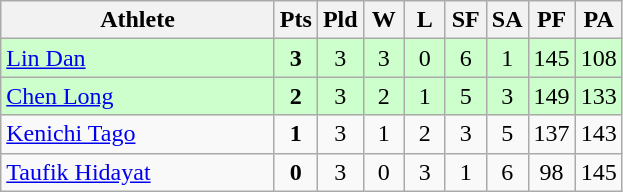<table class=wikitable style="text-align:center">
<tr>
<th width=175>Athlete</th>
<th width=20>Pts</th>
<th width=20>Pld</th>
<th width=20>W</th>
<th width=20>L</th>
<th width=20>SF</th>
<th width=20>SA</th>
<th width=20>PF</th>
<th width=20>PA</th>
</tr>
<tr bgcolor=ccffcc>
<td style="text-align:left"> <a href='#'>Lin Dan</a></td>
<td><strong>3</strong></td>
<td>3</td>
<td>3</td>
<td>0</td>
<td>6</td>
<td>1</td>
<td>145</td>
<td>108</td>
</tr>
<tr bgcolor=ccffcc>
<td style="text-align:left"> <a href='#'>Chen Long</a></td>
<td><strong>2</strong></td>
<td>3</td>
<td>2</td>
<td>1</td>
<td>5</td>
<td>3</td>
<td>149</td>
<td>133</td>
</tr>
<tr bgcolor=>
<td style="text-align:left"> <a href='#'>Kenichi Tago</a></td>
<td><strong>1</strong></td>
<td>3</td>
<td>1</td>
<td>2</td>
<td>3</td>
<td>5</td>
<td>137</td>
<td>143</td>
</tr>
<tr bgcolor=>
<td style="text-align:left"> <a href='#'>Taufik Hidayat</a></td>
<td><strong>0</strong></td>
<td>3</td>
<td>0</td>
<td>3</td>
<td>1</td>
<td>6</td>
<td>98</td>
<td>145</td>
</tr>
</table>
